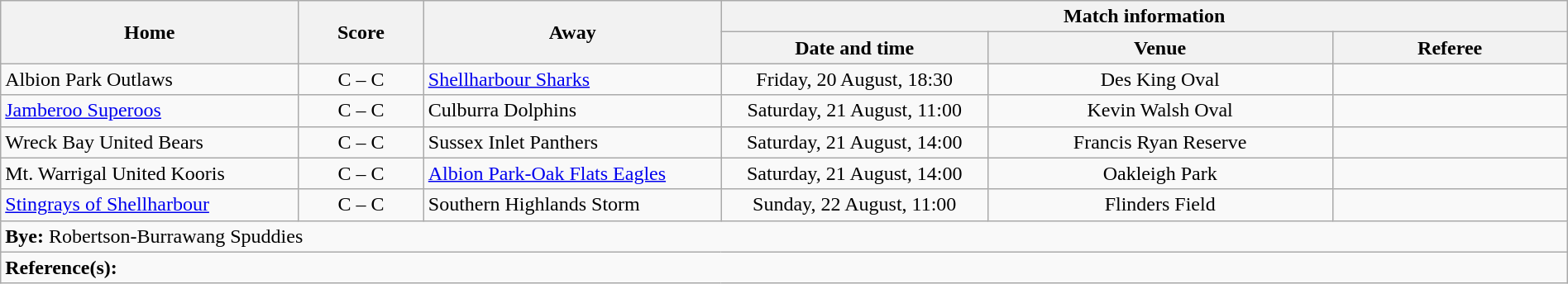<table class="wikitable" width="100% text-align:center;">
<tr>
<th rowspan="2" width="19%">Home</th>
<th rowspan="2" width="8%">Score</th>
<th rowspan="2" width="19%">Away</th>
<th colspan="3">Match information</th>
</tr>
<tr bgcolor="#CCCCCC">
<th width="17%">Date and time</th>
<th width="22%">Venue</th>
<th>Referee</th>
</tr>
<tr>
<td> Albion Park Outlaws</td>
<td style="text-align:center;">C – C</td>
<td> <a href='#'>Shellharbour Sharks</a></td>
<td style="text-align:center;">Friday, 20 August, 18:30</td>
<td style="text-align:center;">Des King Oval</td>
<td style="text-align:center;"></td>
</tr>
<tr>
<td> <a href='#'>Jamberoo Superoos</a></td>
<td style="text-align:center;">C – C</td>
<td> Culburra Dolphins</td>
<td style="text-align:center;">Saturday, 21 August, 11:00</td>
<td style="text-align:center;">Kevin Walsh Oval</td>
<td style="text-align:center;"></td>
</tr>
<tr>
<td> Wreck Bay United Bears</td>
<td style="text-align:center;">C – C</td>
<td> Sussex Inlet Panthers</td>
<td style="text-align:center;">Saturday, 21 August, 14:00</td>
<td style="text-align:center;">Francis Ryan Reserve</td>
<td style="text-align:center;"></td>
</tr>
<tr>
<td> Mt. Warrigal United Kooris</td>
<td style="text-align:center;">C – C</td>
<td> <a href='#'>Albion Park-Oak Flats Eagles</a></td>
<td style="text-align:center;">Saturday, 21 August, 14:00</td>
<td style="text-align:center;">Oakleigh Park</td>
<td style="text-align:center;"></td>
</tr>
<tr>
<td> <a href='#'>Stingrays of Shellharbour</a></td>
<td style="text-align:center;">C – C</td>
<td> Southern Highlands Storm</td>
<td style="text-align:center;">Sunday, 22 August, 11:00</td>
<td style="text-align:center;">Flinders Field</td>
<td style="text-align:center;"></td>
</tr>
<tr>
<td colspan="6" align="centre"><strong>Bye:</strong>  Robertson-Burrawang Spuddies</td>
</tr>
<tr>
<td colspan="6"><strong>Reference(s):</strong></td>
</tr>
</table>
